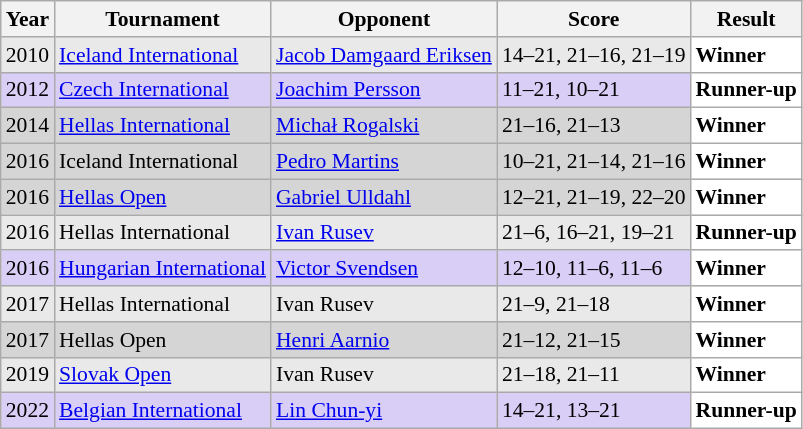<table class="sortable wikitable" style="font-size: 90%;">
<tr>
<th>Year</th>
<th>Tournament</th>
<th>Opponent</th>
<th>Score</th>
<th>Result</th>
</tr>
<tr style="background:#E9E9E9">
<td align="center">2010</td>
<td align="left"><a href='#'>Iceland International</a></td>
<td align="left"> <a href='#'>Jacob Damgaard Eriksen</a></td>
<td align="left">14–21, 21–16, 21–19</td>
<td style="text-align:left; background:white"> <strong>Winner</strong></td>
</tr>
<tr style="background:#D8CEF6">
<td align="center">2012</td>
<td align="left"><a href='#'>Czech International</a></td>
<td align="left"> <a href='#'>Joachim Persson</a></td>
<td align="left">11–21, 10–21</td>
<td style="text-align:left; background:white"> <strong>Runner-up</strong></td>
</tr>
<tr style="background:#D5D5D5">
<td align="center">2014</td>
<td align="left"><a href='#'>Hellas International</a></td>
<td align="left"> <a href='#'>Michał Rogalski</a></td>
<td align="left">21–16, 21–13</td>
<td style="text-align:left; background:white"> <strong>Winner</strong></td>
</tr>
<tr style="background:#D5D5D5">
<td align="center">2016</td>
<td align="left">Iceland International</td>
<td align="left"> <a href='#'>Pedro Martins</a></td>
<td align="left">10–21, 21–14, 21–16</td>
<td style="text-align:left; background:white"> <strong>Winner</strong></td>
</tr>
<tr style="background:#D5D5D5">
<td align="center">2016</td>
<td align="left"><a href='#'>Hellas Open</a></td>
<td align="left"> <a href='#'>Gabriel Ulldahl</a></td>
<td align="left">12–21, 21–19, 22–20</td>
<td style="text-align:left; background:white"> <strong>Winner</strong></td>
</tr>
<tr style="background:#E9E9E9">
<td align="center">2016</td>
<td align="left">Hellas International</td>
<td align="left"> <a href='#'>Ivan Rusev</a></td>
<td align="left">21–6, 16–21, 19–21</td>
<td style="text-align:left; background:white"> <strong>Runner-up</strong></td>
</tr>
<tr style="background:#D8CEF6">
<td align="center">2016</td>
<td align="left"><a href='#'>Hungarian International</a></td>
<td align="left"> <a href='#'>Victor Svendsen</a></td>
<td align="left">12–10, 11–6, 11–6</td>
<td style="text-align:left; background:white"> <strong>Winner</strong></td>
</tr>
<tr style="background:#E9E9E9">
<td align="center">2017</td>
<td align="left">Hellas International</td>
<td align="left"> Ivan Rusev</td>
<td align="left">21–9, 21–18</td>
<td style="text-align:left; background:white"> <strong>Winner</strong></td>
</tr>
<tr style="background:#D5D5D5">
<td align="center">2017</td>
<td align="left">Hellas Open</td>
<td align="left"> <a href='#'>Henri Aarnio</a></td>
<td align="left">21–12, 21–15</td>
<td style="text-align:left; background:white"> <strong>Winner</strong></td>
</tr>
<tr style="background:#E9E9E9">
<td align="center">2019</td>
<td align="left"><a href='#'>Slovak Open</a></td>
<td align="left"> Ivan Rusev</td>
<td align="left">21–18, 21–11</td>
<td style="text-align:left; background:white"> <strong>Winner</strong></td>
</tr>
<tr style="background:#D8CEF6">
<td align="center">2022</td>
<td align="left"><a href='#'>Belgian International</a></td>
<td align="left"> <a href='#'>Lin Chun-yi</a></td>
<td align="left">14–21, 13–21</td>
<td style="text-align:left; background:white"> <strong>Runner-up</strong></td>
</tr>
</table>
